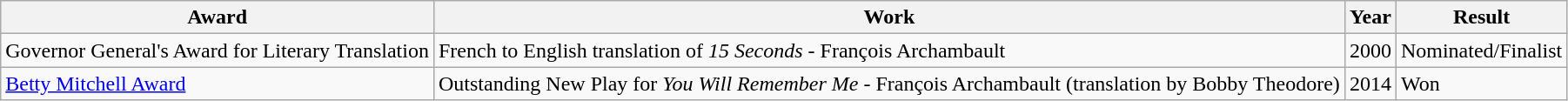<table class="wikitable">
<tr>
<th>Award</th>
<th>Work</th>
<th>Year</th>
<th>Result</th>
</tr>
<tr>
<td>Governor General's Award for Literary Translation</td>
<td>French to English translation of <em>15 Seconds</em> - François Archambault</td>
<td>2000</td>
<td>Nominated/Finalist</td>
</tr>
<tr>
<td><a href='#'>Betty Mitchell Award</a></td>
<td>Outstanding New Play for <em>You Will Remember Me</em> - François Archambault (translation by Bobby Theodore)</td>
<td>2014</td>
<td>Won</td>
</tr>
</table>
